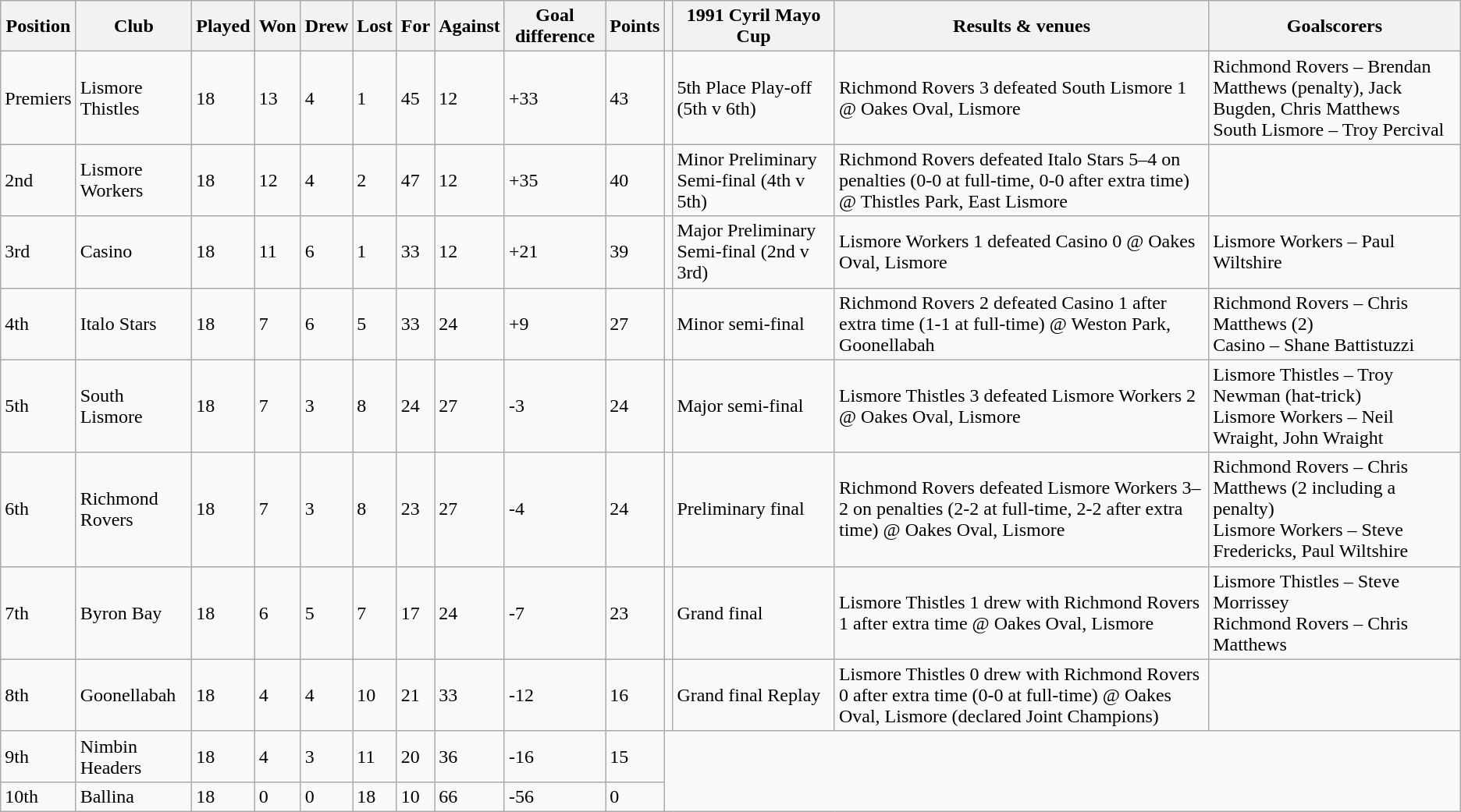<table class="wikitable">
<tr>
<th>Position</th>
<th>Club</th>
<th>Played</th>
<th>Won</th>
<th>Drew</th>
<th>Lost</th>
<th>For</th>
<th>Against</th>
<th>Goal difference</th>
<th>Points</th>
<th></th>
<th>1991 Cyril Mayo Cup</th>
<th>Results & venues</th>
<th>Goalscorers</th>
</tr>
<tr>
<td>Premiers</td>
<td>Lismore Thistles</td>
<td>18</td>
<td>13</td>
<td>4</td>
<td>1</td>
<td>45</td>
<td>12</td>
<td>+33</td>
<td>43</td>
<td></td>
<td>5th Place Play-off (5th v 6th)</td>
<td>Richmond Rovers 3 defeated South Lismore 1 @ Oakes Oval, Lismore</td>
<td>Richmond Rovers – Brendan Matthews (penalty), Jack Bugden, Chris Matthews<br>South Lismore – Troy Percival</td>
</tr>
<tr>
<td>2nd</td>
<td>Lismore Workers</td>
<td>18</td>
<td>12</td>
<td>4</td>
<td>2</td>
<td>47</td>
<td>12</td>
<td>+35</td>
<td>40</td>
<td></td>
<td>Minor Preliminary Semi-final (4th v 5th)</td>
<td>Richmond Rovers defeated Italo Stars 5–4 on penalties (0-0 at full-time, 0-0 after extra time) @ Thistles Park, East Lismore</td>
<td></td>
</tr>
<tr>
<td>3rd</td>
<td>Casino</td>
<td>18</td>
<td>11</td>
<td>6</td>
<td>1</td>
<td>33</td>
<td>12</td>
<td>+21</td>
<td>39</td>
<td></td>
<td>Major Preliminary Semi-final (2nd v 3rd)</td>
<td>Lismore Workers 1 defeated Casino 0 @ Oakes Oval, Lismore</td>
<td>Lismore Workers – Paul Wiltshire</td>
</tr>
<tr>
<td>4th</td>
<td>Italo Stars</td>
<td>18</td>
<td>7</td>
<td>6</td>
<td>5</td>
<td>33</td>
<td>24</td>
<td>+9</td>
<td>27</td>
<td></td>
<td>Minor semi-final</td>
<td>Richmond Rovers 2 defeated Casino 1 after extra time (1-1 at full-time) @ Weston Park, Goonellabah</td>
<td>Richmond Rovers – Chris Matthews (2)<br>Casino – Shane Battistuzzi</td>
</tr>
<tr>
<td>5th</td>
<td>South Lismore</td>
<td>18</td>
<td>7</td>
<td>3</td>
<td>8</td>
<td>24</td>
<td>27</td>
<td>-3</td>
<td>24</td>
<td></td>
<td>Major semi-final</td>
<td>Lismore Thistles 3 defeated Lismore Workers 2 @ Oakes Oval, Lismore</td>
<td>Lismore Thistles – Troy Newman (hat-trick)<br>Lismore Workers – Neil Wraight, John Wraight</td>
</tr>
<tr>
<td>6th</td>
<td>Richmond Rovers</td>
<td>18</td>
<td>7</td>
<td>3</td>
<td>8</td>
<td>23</td>
<td>27</td>
<td>-4</td>
<td>24</td>
<td></td>
<td>Preliminary final</td>
<td>Richmond Rovers defeated Lismore Workers 3–2 on penalties (2-2 at full-time, 2-2 after extra time) @ Oakes Oval, Lismore</td>
<td>Richmond Rovers – Chris Matthews (2 including a penalty)<br>Lismore Workers – Steve Fredericks, Paul Wiltshire</td>
</tr>
<tr>
<td>7th</td>
<td>Byron Bay</td>
<td>18</td>
<td>6</td>
<td>5</td>
<td>7</td>
<td>17</td>
<td>24</td>
<td>-7</td>
<td>23</td>
<td></td>
<td>Grand final</td>
<td>Lismore Thistles 1 drew with Richmond Rovers 1 after extra time @ Oakes Oval, Lismore</td>
<td>Lismore Thistles – Steve Morrissey<br>Richmond Rovers – Chris Matthews</td>
</tr>
<tr>
<td>8th</td>
<td>Goonellabah</td>
<td>18</td>
<td>4</td>
<td>4</td>
<td>10</td>
<td>21</td>
<td>33</td>
<td>-12</td>
<td>16</td>
<td></td>
<td>Grand final Replay</td>
<td>Lismore Thistles 0 drew with Richmond Rovers 0 after extra time (0-0 at full-time) @ Oakes Oval, Lismore (declared Joint Champions)</td>
<td></td>
</tr>
<tr>
<td>9th</td>
<td>Nimbin Headers</td>
<td>18</td>
<td>4</td>
<td>3</td>
<td>11</td>
<td>20</td>
<td>36</td>
<td>-16</td>
<td>15</td>
</tr>
<tr>
<td>10th</td>
<td>Ballina</td>
<td>18</td>
<td>0</td>
<td>0</td>
<td>18</td>
<td>10</td>
<td>66</td>
<td>-56</td>
<td>0</td>
</tr>
</table>
